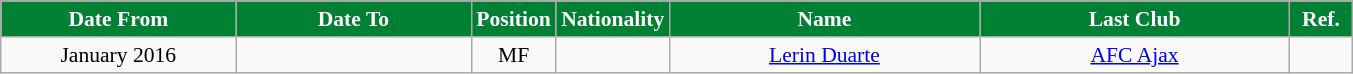<table class="wikitable"  style="text-align:center; font-size:90%; ">
<tr>
<th style="background:#008033; color:white; width:150px;">Date From</th>
<th style="background:#008033; color:white; width:150px;">Date To</th>
<th style="background:#008033; color:white; width:50px;">Position</th>
<th style="background:#008033; color:white; width:50px;">Nationality</th>
<th style="background:#008033; color:white; width:200px;">Name</th>
<th style="background:#008033; color:white; width:200px;">Last Club</th>
<th style="background:#008033; color:white; width:35px;">Ref.</th>
</tr>
<tr>
<td>January 2016</td>
<td></td>
<td>MF</td>
<td></td>
<td><a href='#'>Lerin Duarte</a></td>
<td><a href='#'>AFC Ajax</a></td>
<td></td>
</tr>
</table>
